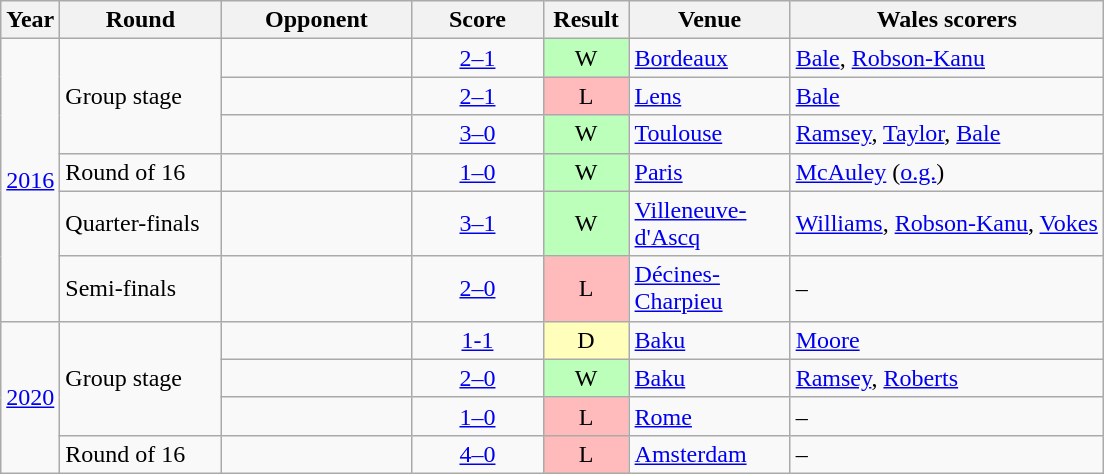<table class="wikitable sortable" style="text-align:left;">
<tr>
<th>Year</th>
<th width=100>Round</th>
<th width=120>Opponent</th>
<th width=80>Score</th>
<th width=50>Result</th>
<th width=100>Venue</th>
<th>Wales scorers</th>
</tr>
<tr>
<td rowspan="6" align=center><a href='#'>2016</a></td>
<td rowspan="3">Group stage</td>
<td></td>
<td align=center><a href='#'>2–1</a></td>
<td align=center bgcolor="#bbffbb">W</td>
<td><a href='#'>Bordeaux</a></td>
<td><a href='#'>Bale</a>, <a href='#'>Robson-Kanu</a></td>
</tr>
<tr>
<td></td>
<td align=center><a href='#'>2–1</a></td>
<td align=center bgcolor="#ffbbbb">L</td>
<td><a href='#'>Lens</a></td>
<td><a href='#'>Bale</a></td>
</tr>
<tr>
<td></td>
<td align=center><a href='#'>3–0</a></td>
<td align=center bgcolor="#bbffbb">W</td>
<td><a href='#'>Toulouse</a></td>
<td><a href='#'>Ramsey</a>, <a href='#'>Taylor</a>, <a href='#'>Bale</a></td>
</tr>
<tr>
<td>Round of 16</td>
<td></td>
<td align=center><a href='#'>1–0</a></td>
<td align=center bgcolor="#bbffbb">W</td>
<td><a href='#'>Paris</a></td>
<td><a href='#'>McAuley</a> (<a href='#'>o.g.</a>)</td>
</tr>
<tr>
<td>Quarter-finals</td>
<td></td>
<td align=center><a href='#'>3–1</a></td>
<td align=center bgcolor="#bbffbb">W</td>
<td><a href='#'>Villeneuve-d'Ascq</a></td>
<td><a href='#'>Williams</a>, <a href='#'>Robson-Kanu</a>, <a href='#'>Vokes</a></td>
</tr>
<tr>
<td>Semi-finals</td>
<td></td>
<td align=center><a href='#'>2–0</a></td>
<td align=center bgcolor="#ffbbbb">L</td>
<td><a href='#'>Décines-Charpieu</a></td>
<td>–</td>
</tr>
<tr>
<td rowspan="4" align=center><a href='#'>2020</a></td>
<td rowspan="3">Group stage</td>
<td></td>
<td align=center><a href='#'>1-1</a></td>
<td align=center bgcolor="#ffffbb">D</td>
<td><a href='#'>Baku</a></td>
<td><a href='#'>Moore</a></td>
</tr>
<tr>
<td></td>
<td align=center><a href='#'>2–0</a></td>
<td align=center bgcolor="#bbffbb">W</td>
<td><a href='#'>Baku</a></td>
<td><a href='#'>Ramsey</a>, <a href='#'>Roberts</a></td>
</tr>
<tr>
<td></td>
<td align=center><a href='#'>1–0</a></td>
<td align=center bgcolor="#ffbbbb">L</td>
<td><a href='#'>Rome</a></td>
<td>–</td>
</tr>
<tr>
<td>Round of 16</td>
<td></td>
<td align=center><a href='#'>4–0</a></td>
<td align=center bgcolor="#ffbbbb">L</td>
<td><a href='#'>Amsterdam</a></td>
<td>–</td>
</tr>
</table>
